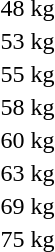<table>
<tr>
<td rowspan=2>48 kg<br></td>
<td rowspan=2></td>
<td rowspan=2></td>
<td></td>
</tr>
<tr>
<td></td>
</tr>
<tr>
<td rowspan=2>53 kg<br></td>
<td rowspan=2></td>
<td rowspan=2></td>
<td></td>
</tr>
<tr>
<td></td>
</tr>
<tr>
<td>55 kg<br></td>
<td></td>
<td></td>
<td></td>
</tr>
<tr>
<td rowspan=2>58 kg<br></td>
<td rowspan=2></td>
<td rowspan=2></td>
<td></td>
</tr>
<tr>
<td></td>
</tr>
<tr>
<td>60 kg<br></td>
<td></td>
<td></td>
<td></td>
</tr>
<tr>
<td rowspan=2>63 kg<br></td>
<td rowspan=2></td>
<td rowspan=2></td>
<td></td>
</tr>
<tr>
<td></td>
</tr>
<tr>
<td rowspan=2>69 kg<br></td>
<td rowspan=2></td>
<td rowspan=2></td>
<td></td>
</tr>
<tr>
<td></td>
</tr>
<tr>
<td rowspan=2>75 kg<br></td>
<td rowspan=2></td>
<td rowspan=2></td>
<td rowspan=2></td>
</tr>
</table>
